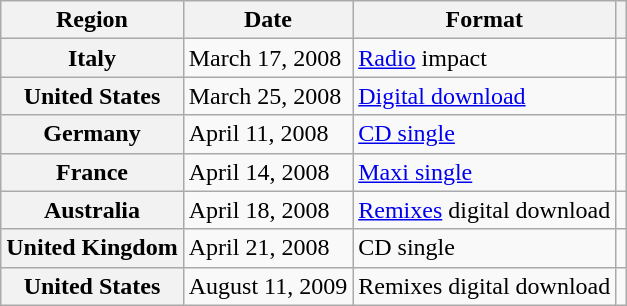<table class="wikitable plainrowheaders">
<tr>
<th scope="col">Region</th>
<th scope="col">Date</th>
<th scope="col">Format</th>
<th scope="col"></th>
</tr>
<tr>
<th scope="row">Italy</th>
<td>March 17, 2008</td>
<td><a href='#'>Radio</a> impact</td>
<td></td>
</tr>
<tr>
<th scope="row">United States</th>
<td>March 25, 2008</td>
<td><a href='#'>Digital download</a></td>
<td></td>
</tr>
<tr>
<th scope="row">Germany</th>
<td>April 11, 2008</td>
<td><a href='#'>CD single</a></td>
<td></td>
</tr>
<tr>
<th scope="row">France</th>
<td>April 14, 2008</td>
<td><a href='#'>Maxi single</a></td>
<td></td>
</tr>
<tr>
<th scope="row">Australia</th>
<td>April 18, 2008</td>
<td><a href='#'>Remixes</a> digital download</td>
<td></td>
</tr>
<tr>
<th scope="row">United Kingdom</th>
<td>April 21, 2008</td>
<td>CD single</td>
<td></td>
</tr>
<tr>
<th scope="row">United States</th>
<td>August 11, 2009</td>
<td>Remixes digital download</td>
<td><br></td>
</tr>
</table>
